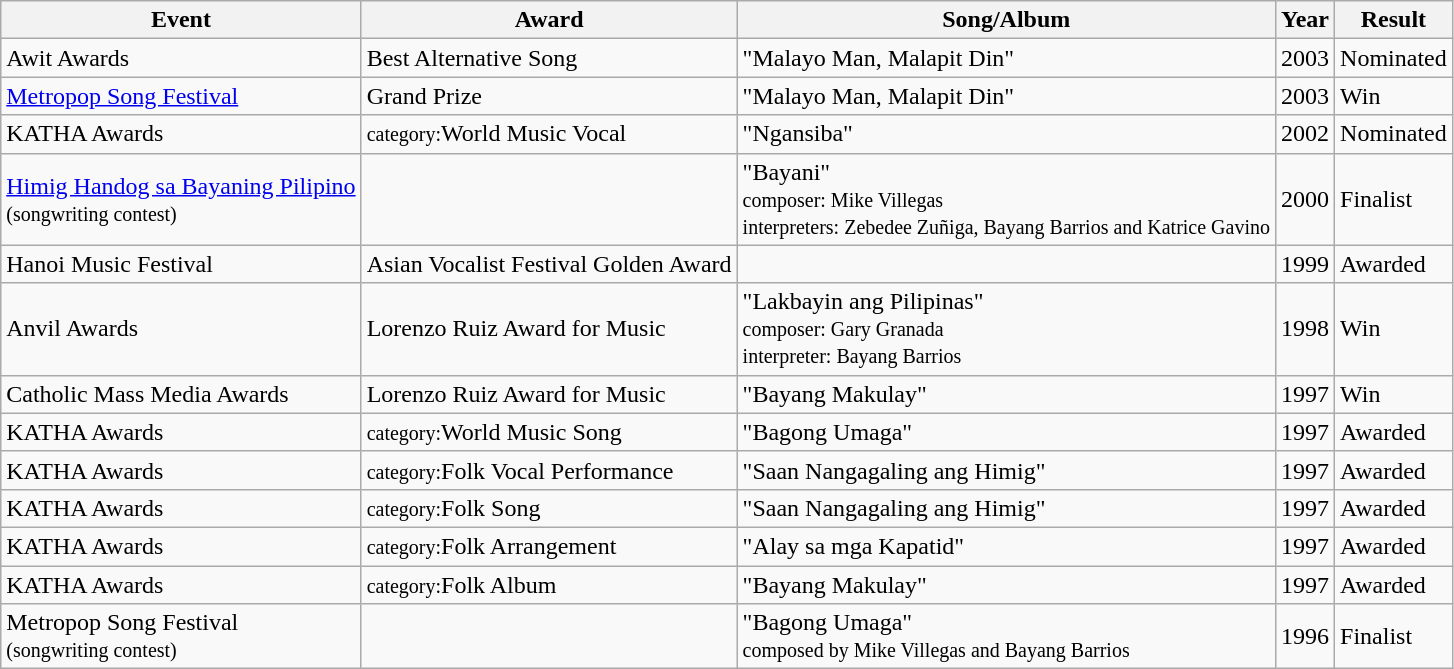<table class="wikitable">
<tr>
<th>Event</th>
<th>Award</th>
<th>Song/Album</th>
<th>Year</th>
<th>Result</th>
</tr>
<tr>
<td>Awit Awards</td>
<td>Best Alternative Song</td>
<td>"Malayo Man, Malapit Din"</td>
<td>2003</td>
<td>Nominated</td>
</tr>
<tr>
<td><a href='#'>Metropop Song Festival</a></td>
<td>Grand Prize</td>
<td>"Malayo Man, Malapit Din"</td>
<td>2003</td>
<td>Win</td>
</tr>
<tr>
<td>KATHA Awards </td>
<td><small>category:</small>World Music Vocal</td>
<td>"Ngansiba"</td>
<td>2002</td>
<td>Nominated</td>
</tr>
<tr>
<td><a href='#'>Himig Handog sa Bayaning Pilipino</a> <br><small>(songwriting contest)</small></td>
<td></td>
<td>"Bayani" <br><small>composer: Mike Villegas<br> interpreters: Zebedee Zuñiga, Bayang Barrios and Katrice Gavino</small></td>
<td>2000</td>
<td>Finalist</td>
</tr>
<tr>
<td>Hanoi Music Festival</td>
<td>Asian Vocalist Festival Golden Award</td>
<td></td>
<td>1999</td>
<td>Awarded</td>
</tr>
<tr>
<td>Anvil Awards</td>
<td>Lorenzo Ruiz Award for Music</td>
<td>"Lakbayin ang Pilipinas" <br><small>composer: Gary Granada<br> interpreter: Bayang Barrios</small></td>
<td>1998</td>
<td>Win</td>
</tr>
<tr>
<td>Catholic Mass Media Awards</td>
<td>Lorenzo Ruiz Award for Music</td>
<td>"Bayang Makulay"</td>
<td>1997</td>
<td>Win</td>
</tr>
<tr>
<td>KATHA Awards </td>
<td><small>category:</small>World Music Song<br></td>
<td>"Bagong Umaga"</td>
<td>1997</td>
<td>Awarded</td>
</tr>
<tr>
<td>KATHA Awards</td>
<td><small>category:</small>Folk Vocal Performance</td>
<td>"Saan Nangagaling ang Himig"</td>
<td>1997</td>
<td>Awarded</td>
</tr>
<tr>
<td>KATHA Awards</td>
<td><small>category:</small>Folk Song</td>
<td>"Saan Nangagaling ang Himig"</td>
<td>1997</td>
<td>Awarded</td>
</tr>
<tr>
<td>KATHA Awards</td>
<td><small>category:</small>Folk Arrangement</td>
<td>"Alay sa mga Kapatid"</td>
<td>1997</td>
<td>Awarded</td>
</tr>
<tr>
<td>KATHA Awards</td>
<td><small>category:</small>Folk Album</td>
<td>"Bayang Makulay"</td>
<td>1997</td>
<td>Awarded</td>
</tr>
<tr>
<td>Metropop Song Festival  <br><small>(songwriting contest)</small></td>
<td></td>
<td>"Bagong Umaga"  <br><small>composed by Mike Villegas and Bayang Barrios</small></td>
<td>1996</td>
<td>Finalist</td>
</tr>
</table>
